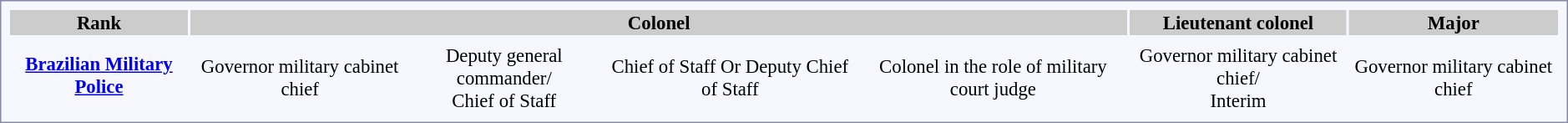<table style="border:1px solid #8888aa; background-color:#f7f8ff; padding:5px; font-size:95%; margin: 0px 12px 12px 0px; text-align:center;">
<tr style="background-color:#CCCCCC; text-align:center;">
<th>Rank</th>
<th colspan=5>Colonel</th>
<th colspan=2>Lieutenant colonel</th>
<th>Major</th>
</tr>
<tr>
<td rowspan=2><strong> <a href='#'>Brazilian Military Police</a></strong></td>
<td></td>
<td></td>
<td></td>
<td></td>
<td></td>
<td></td>
<td></td>
<td></td>
</tr>
<tr>
<td></td>
<td>Governor military cabinet chief</td>
<td>Deputy general commander/<br>Chief of Staff</td>
<td>Chief of Staff Or Deputy Chief of Staff</td>
<td>Colonel in the role of military court judge</td>
<td colspan=2>Governor military cabinet chief/<br>Interim</td>
<td>Governor military cabinet chief</td>
</tr>
</table>
